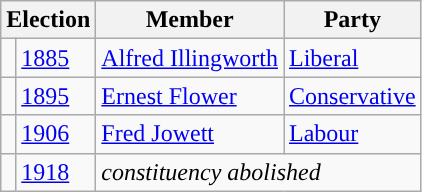<table class="wikitable">
<tr>
<th colspan="2">Election</th>
<th>Member</th>
<th>Party</th>
</tr>
<tr>
<td style="color:inherit;background-color: "></td>
<td><a href='#'>1885</a></td>
<td><a href='#'>Alfred Illingworth</a></td>
<td><a href='#'>Liberal</a></td>
</tr>
<tr>
<td style="color:inherit;background-color: "></td>
<td><a href='#'>1895</a></td>
<td><a href='#'>Ernest Flower</a></td>
<td><a href='#'>Conservative</a></td>
</tr>
<tr>
<td style="color:inherit;background-color: "></td>
<td><a href='#'>1906</a></td>
<td><a href='#'>Fred Jowett</a></td>
<td><a href='#'>Labour</a></td>
</tr>
<tr>
<td></td>
<td><a href='#'>1918</a></td>
<td colspan="4"><em>constituency abolished</em></td>
</tr>
</table>
